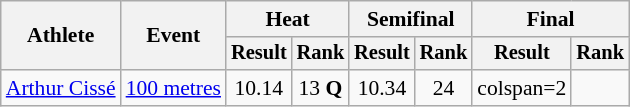<table class="wikitable" style="font-size:90%">
<tr>
<th rowspan="2">Athlete</th>
<th rowspan="2">Event</th>
<th colspan="2">Heat</th>
<th colspan="2">Semifinal</th>
<th colspan="2">Final</th>
</tr>
<tr style="font-size:95%">
<th>Result</th>
<th>Rank</th>
<th>Result</th>
<th>Rank</th>
<th>Result</th>
<th>Rank</th>
</tr>
<tr style=text-align:center>
<td style=text-align:left><a href='#'>Arthur Cissé</a></td>
<td style=text-align:left><a href='#'>100 metres</a></td>
<td>10.14</td>
<td>13 <strong>Q</strong></td>
<td>10.34</td>
<td>24</td>
<td>colspan=2 </td>
</tr>
</table>
